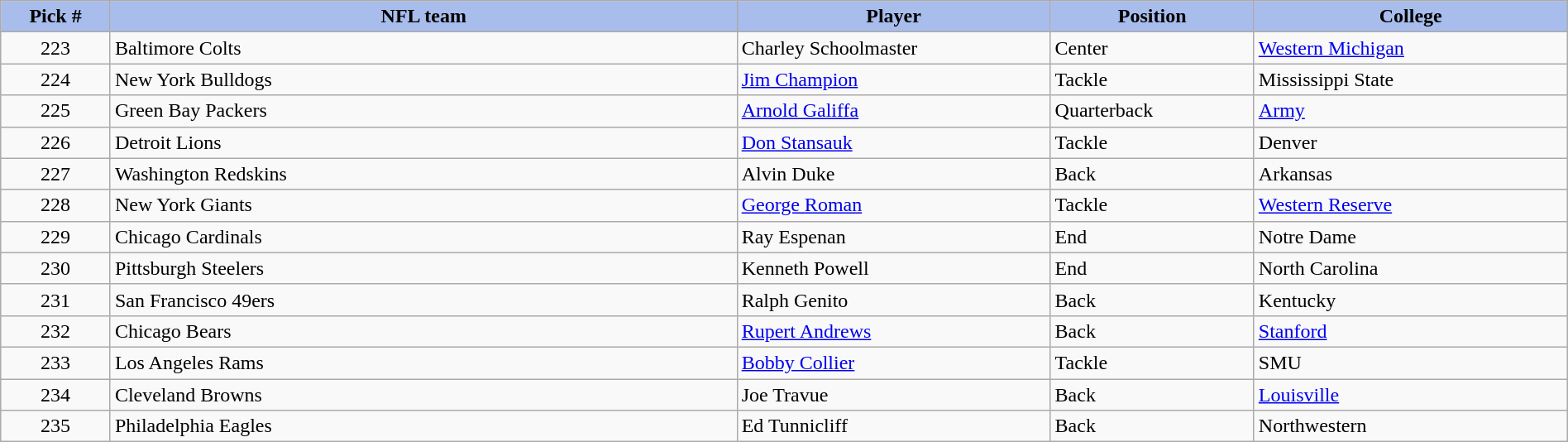<table class="wikitable sortable sortable" style="width: 100%">
<tr>
<th style="background:#A8BDEC;" width=7%>Pick #</th>
<th width=40% style="background:#A8BDEC;">NFL team</th>
<th width=20% style="background:#A8BDEC;">Player</th>
<th width=13% style="background:#A8BDEC;">Position</th>
<th style="background:#A8BDEC;">College</th>
</tr>
<tr>
<td align=center>223</td>
<td>Baltimore Colts</td>
<td>Charley Schoolmaster</td>
<td>Center</td>
<td><a href='#'>Western Michigan</a></td>
</tr>
<tr>
<td align=center>224</td>
<td>New York Bulldogs</td>
<td><a href='#'>Jim Champion</a></td>
<td>Tackle</td>
<td>Mississippi State</td>
</tr>
<tr>
<td align=center>225</td>
<td>Green Bay Packers</td>
<td><a href='#'>Arnold Galiffa</a></td>
<td>Quarterback</td>
<td><a href='#'>Army</a></td>
</tr>
<tr>
<td align=center>226</td>
<td>Detroit Lions</td>
<td><a href='#'>Don Stansauk</a></td>
<td>Tackle</td>
<td>Denver</td>
</tr>
<tr>
<td align=center>227</td>
<td>Washington Redskins</td>
<td>Alvin Duke</td>
<td>Back</td>
<td>Arkansas</td>
</tr>
<tr>
<td align=center>228</td>
<td>New York Giants</td>
<td><a href='#'>George Roman</a></td>
<td>Tackle</td>
<td><a href='#'>Western Reserve</a></td>
</tr>
<tr>
<td align=center>229</td>
<td>Chicago Cardinals</td>
<td>Ray Espenan</td>
<td>End</td>
<td>Notre Dame</td>
</tr>
<tr>
<td align=center>230</td>
<td>Pittsburgh Steelers</td>
<td>Kenneth Powell</td>
<td>End</td>
<td>North Carolina</td>
</tr>
<tr>
<td align=center>231</td>
<td>San Francisco 49ers</td>
<td>Ralph Genito</td>
<td>Back</td>
<td>Kentucky</td>
</tr>
<tr>
<td align=center>232</td>
<td>Chicago Bears</td>
<td><a href='#'>Rupert Andrews</a></td>
<td>Back</td>
<td><a href='#'>Stanford</a></td>
</tr>
<tr>
<td align=center>233</td>
<td>Los Angeles Rams</td>
<td><a href='#'>Bobby Collier</a></td>
<td>Tackle</td>
<td>SMU</td>
</tr>
<tr>
<td align=center>234</td>
<td>Cleveland Browns</td>
<td>Joe Travue</td>
<td>Back</td>
<td><a href='#'>Louisville</a></td>
</tr>
<tr>
<td align=center>235</td>
<td>Philadelphia Eagles</td>
<td>Ed Tunnicliff</td>
<td>Back</td>
<td>Northwestern</td>
</tr>
</table>
